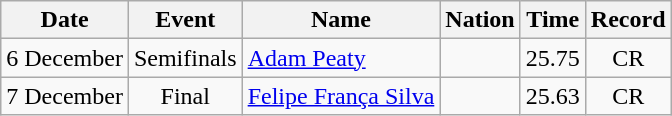<table class=wikitable style=text-align:center>
<tr>
<th>Date</th>
<th>Event</th>
<th>Name</th>
<th>Nation</th>
<th>Time</th>
<th>Record</th>
</tr>
<tr>
<td>6 December</td>
<td>Semifinals</td>
<td align=left><a href='#'>Adam Peaty</a></td>
<td align=left></td>
<td>25.75</td>
<td>CR</td>
</tr>
<tr>
<td>7 December</td>
<td>Final</td>
<td align=left><a href='#'>Felipe França Silva</a></td>
<td align=left></td>
<td>25.63</td>
<td>CR</td>
</tr>
</table>
